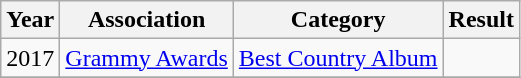<table class="wikitable plainrowheaders">
<tr>
<th scope="col">Year</th>
<th scope="col">Association</th>
<th scope="col">Category</th>
<th scope="col">Result</th>
</tr>
<tr>
<td>2017</td>
<td scope="row"><a href='#'>Grammy Awards</a></td>
<td><a href='#'>Best Country Album</a></td>
<td></td>
</tr>
<tr>
</tr>
</table>
